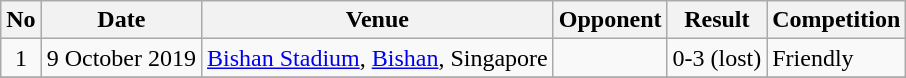<table class="wikitable">
<tr>
<th>No</th>
<th>Date</th>
<th>Venue</th>
<th>Opponent</th>
<th>Result</th>
<th>Competition</th>
</tr>
<tr>
<td align=center>1</td>
<td>9 October 2019</td>
<td><a href='#'>Bishan Stadium</a>, <a href='#'>Bishan</a>, Singapore</td>
<td></td>
<td align=center>0-3 (lost)</td>
<td>Friendly</td>
</tr>
<tr>
</tr>
</table>
